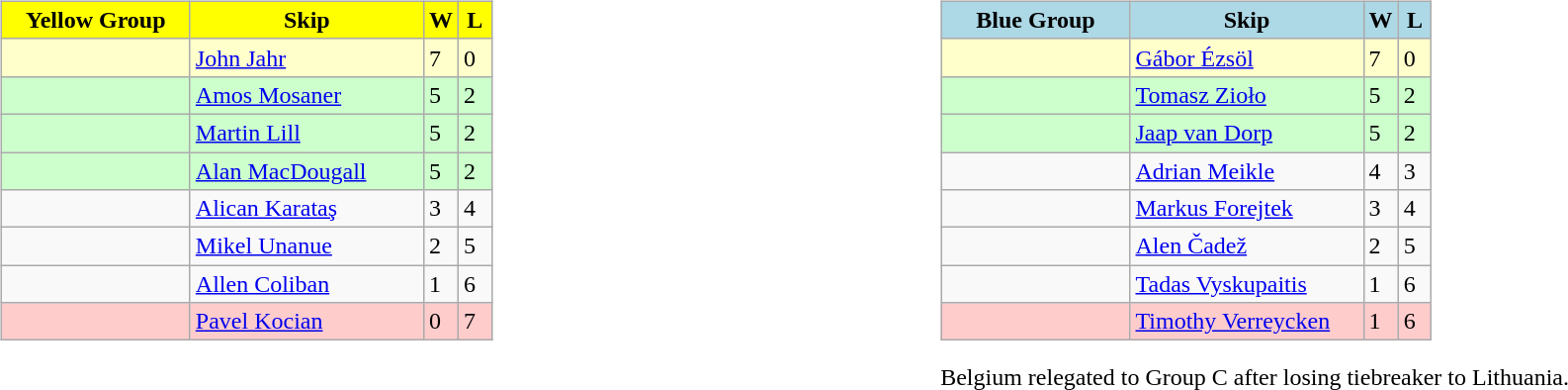<table>
<tr>
<td width=10% valign=top><br><table class="wikitable">
<tr>
<th style="background: yellow;" width=120>Yellow Group</th>
<th style="background: yellow;" width=150>Skip</th>
<th style="background: yellow;" width=15>W</th>
<th style="background: yellow;" width=15>L</th>
</tr>
<tr bgcolor=#ffffcc>
<td></td>
<td><a href='#'>John Jahr</a></td>
<td>7</td>
<td>0</td>
</tr>
<tr bgcolor=#ccffcc>
<td></td>
<td><a href='#'>Amos Mosaner</a></td>
<td>5</td>
<td>2</td>
</tr>
<tr bgcolor=#ccffcc>
<td></td>
<td><a href='#'>Martin Lill</a></td>
<td>5</td>
<td>2</td>
</tr>
<tr bgcolor=#ccffcc>
<td></td>
<td><a href='#'>Alan MacDougall</a></td>
<td>5</td>
<td>2</td>
</tr>
<tr>
<td></td>
<td><a href='#'>Alican Karataş</a></td>
<td>3</td>
<td>4</td>
</tr>
<tr>
<td></td>
<td><a href='#'>Mikel Unanue</a></td>
<td>2</td>
<td>5</td>
</tr>
<tr>
<td></td>
<td><a href='#'>Allen Coliban</a></td>
<td>1</td>
<td>6</td>
</tr>
<tr bgcolor=#ffcccc>
<td></td>
<td><a href='#'>Pavel Kocian</a></td>
<td>0</td>
<td>7</td>
</tr>
</table>
</td>
<td width=10% valign=top><br><table class="wikitable">
<tr>
<th style="background: #ADD8E6;" width=120>Blue Group</th>
<th style="background: #ADD8E6;" width=150>Skip</th>
<th style="background: #ADD8E6;" width=15>W</th>
<th style="background: #ADD8E6;" width=15>L</th>
</tr>
<tr bgcolor=#ffffcc>
<td></td>
<td><a href='#'>Gábor Ézsöl</a></td>
<td>7</td>
<td>0</td>
</tr>
<tr bgcolor=#ccffcc>
<td></td>
<td><a href='#'>Tomasz Zioło</a></td>
<td>5</td>
<td>2</td>
</tr>
<tr bgcolor=#ccffcc>
<td></td>
<td><a href='#'>Jaap van Dorp</a></td>
<td>5</td>
<td>2</td>
</tr>
<tr>
<td></td>
<td><a href='#'>Adrian Meikle</a></td>
<td>4</td>
<td>3</td>
</tr>
<tr>
<td></td>
<td><a href='#'>Markus Forejtek</a></td>
<td>3</td>
<td>4</td>
</tr>
<tr>
<td></td>
<td><a href='#'>Alen Čadež</a></td>
<td>2</td>
<td>5</td>
</tr>
<tr>
<td></td>
<td><a href='#'>Tadas Vyskupaitis</a></td>
<td>1</td>
<td>6</td>
</tr>
<tr bgcolor=#ffcccc>
<td></td>
<td><a href='#'>Timothy Verreycken</a></td>
<td>1</td>
<td>6</td>
</tr>
</table>
Belgium relegated to Group C after losing tiebreaker to Lithuania.</td>
</tr>
</table>
